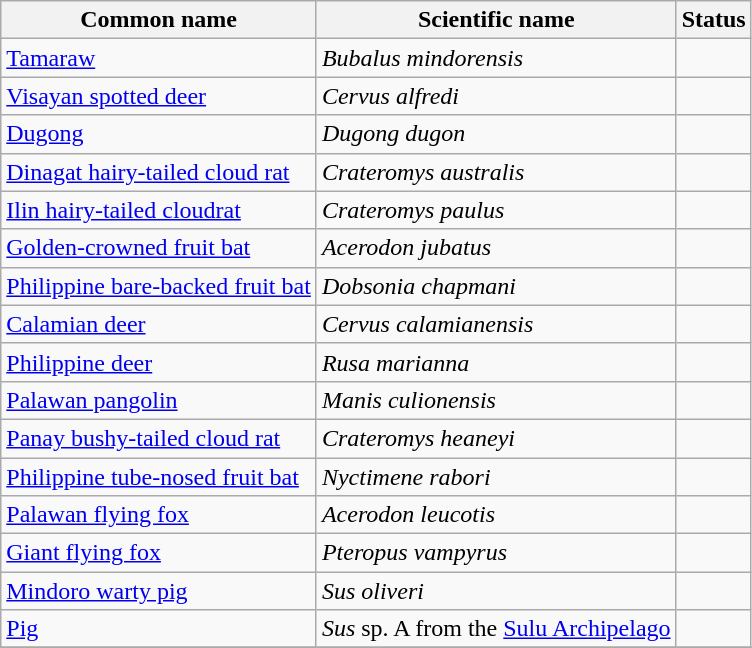<table class="wikitable sortable">
<tr>
<th>Common name</th>
<th>Scientific name</th>
<th>Status</th>
</tr>
<tr>
<td><a href='#'>Tamaraw</a></td>
<td><em>Bubalus mindorensis</em></td>
<td align=center></td>
</tr>
<tr>
<td><a href='#'>Visayan spotted deer</a></td>
<td><em>Cervus alfredi</em></td>
<td align=center></td>
</tr>
<tr>
<td><a href='#'>Dugong</a></td>
<td><em>Dugong dugon</em></td>
<td align=center></td>
</tr>
<tr>
<td><a href='#'>Dinagat hairy-tailed cloud rat</a></td>
<td><em>Crateromys australis</em></td>
<td align=center></td>
</tr>
<tr>
<td><a href='#'>Ilin hairy-tailed cloudrat</a></td>
<td><em>Crateromys paulus</em></td>
<td align=center></td>
</tr>
<tr>
<td><a href='#'>Golden-crowned fruit bat</a></td>
<td><em>Acerodon jubatus</em></td>
<td align=center></td>
</tr>
<tr>
<td><a href='#'>Philippine bare-backed fruit bat</a></td>
<td><em>Dobsonia chapmani</em></td>
<td align=center></td>
</tr>
<tr>
<td><a href='#'>Calamian deer</a></td>
<td><em>Cervus calamianensis</em></td>
<td align=center></td>
</tr>
<tr>
<td><a href='#'>Philippine deer</a></td>
<td><em>Rusa marianna</em></td>
<td align=center></td>
</tr>
<tr>
<td><a href='#'>Palawan pangolin</a></td>
<td><em>Manis culionensis</em></td>
<td align=center></td>
</tr>
<tr>
<td><a href='#'>Panay bushy-tailed cloud rat</a></td>
<td><em>Crateromys heaneyi</em></td>
<td align=center></td>
</tr>
<tr>
<td><a href='#'>Philippine tube-nosed fruit bat</a></td>
<td><em>Nyctimene rabori</em></td>
<td align=center></td>
</tr>
<tr>
<td><a href='#'>Palawan flying fox</a></td>
<td><em>Acerodon leucotis</em></td>
<td align=center></td>
</tr>
<tr>
<td><a href='#'>Giant flying fox</a></td>
<td><em>Pteropus vampyrus</em></td>
<td align=center></td>
</tr>
<tr>
<td><a href='#'>Mindoro warty pig</a></td>
<td><em>Sus oliveri</em></td>
<td align=center></td>
</tr>
<tr>
<td><a href='#'>Pig</a> </td>
<td><em>Sus</em> sp. A from the <a href='#'>Sulu Archipelago</a></td>
<td align=center></td>
</tr>
<tr>
</tr>
</table>
